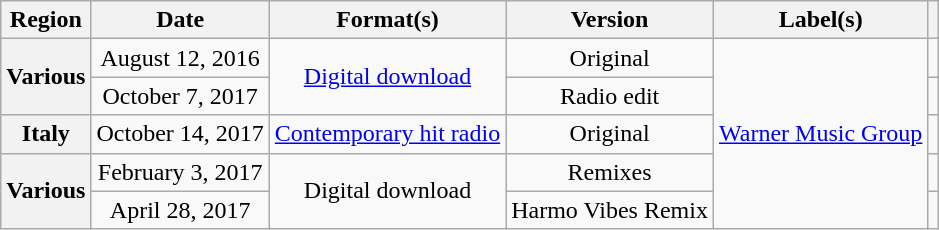<table class="wikitable plainrowheaders" style="text-align:center;">
<tr>
<th scope="col">Region</th>
<th scope="col">Date</th>
<th scope="col">Format(s)</th>
<th scope="col">Version</th>
<th scope="col">Label(s)</th>
<th scope="col"></th>
</tr>
<tr>
<th scope="row" rowspan="2">Various</th>
<td>August 12, 2016</td>
<td rowspan="2"><a href='#'>Digital download</a></td>
<td>Original</td>
<td rowspan="5"><a href='#'>Warner Music Group</a></td>
<td></td>
</tr>
<tr>
<td>October 7, 2017</td>
<td>Radio edit</td>
<td></td>
</tr>
<tr>
<th scope="row">Italy</th>
<td>October 14, 2017</td>
<td><a href='#'>Contemporary hit radio</a></td>
<td>Original</td>
<td></td>
</tr>
<tr>
<th scope="row" rowspan="2">Various</th>
<td>February 3, 2017</td>
<td rowspan="2">Digital download</td>
<td>Remixes</td>
<td></td>
</tr>
<tr>
<td>April 28, 2017</td>
<td>Harmo Vibes Remix</td>
<td></td>
</tr>
</table>
